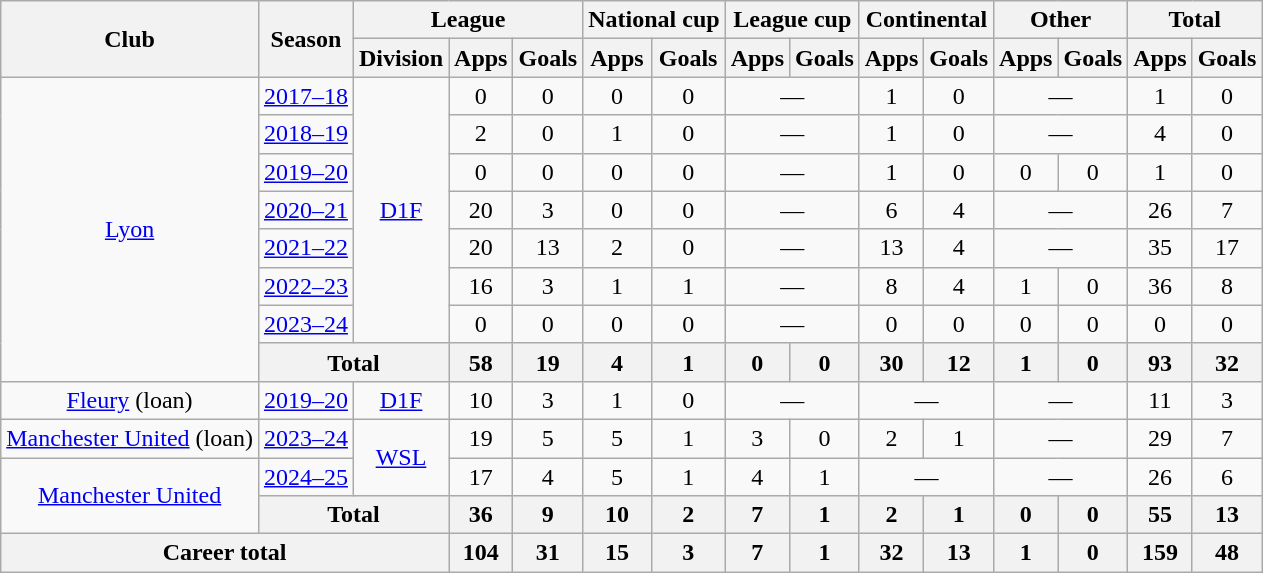<table class="wikitable" Style="text-align: center">
<tr>
<th rowspan="2">Club</th>
<th rowspan="2">Season</th>
<th colspan="3">League</th>
<th colspan="2">National cup</th>
<th colspan="2">League cup</th>
<th colspan="2">Continental</th>
<th colspan="2">Other</th>
<th colspan="2">Total</th>
</tr>
<tr>
<th>Division</th>
<th>Apps</th>
<th>Goals</th>
<th>Apps</th>
<th>Goals</th>
<th>Apps</th>
<th>Goals</th>
<th>Apps</th>
<th>Goals</th>
<th>Apps</th>
<th>Goals</th>
<th>Apps</th>
<th>Goals</th>
</tr>
<tr>
<td rowspan="8"><a href='#'>Lyon</a></td>
<td><a href='#'>2017–18</a></td>
<td rowspan="7"><a href='#'>D1F</a></td>
<td>0</td>
<td>0</td>
<td>0</td>
<td>0</td>
<td colspan="2">—</td>
<td>1</td>
<td>0</td>
<td colspan="2">—</td>
<td>1</td>
<td>0</td>
</tr>
<tr>
<td><a href='#'>2018–19</a></td>
<td>2</td>
<td>0</td>
<td>1</td>
<td>0</td>
<td colspan="2">—</td>
<td>1</td>
<td>0</td>
<td colspan="2">—</td>
<td>4</td>
<td>0</td>
</tr>
<tr>
<td><a href='#'>2019–20</a></td>
<td>0</td>
<td>0</td>
<td>0</td>
<td>0</td>
<td colspan="2">—</td>
<td>1</td>
<td>0</td>
<td>0</td>
<td>0</td>
<td>1</td>
<td>0</td>
</tr>
<tr>
<td><a href='#'>2020–21</a></td>
<td>20</td>
<td>3</td>
<td>0</td>
<td>0</td>
<td colspan="2">—</td>
<td>6</td>
<td>4</td>
<td colspan="2">—</td>
<td>26</td>
<td>7</td>
</tr>
<tr>
<td><a href='#'>2021–22</a></td>
<td>20</td>
<td>13</td>
<td>2</td>
<td>0</td>
<td colspan="2">—</td>
<td>13</td>
<td>4</td>
<td colspan="2">—</td>
<td>35</td>
<td>17</td>
</tr>
<tr>
<td><a href='#'>2022–23</a></td>
<td>16</td>
<td>3</td>
<td>1</td>
<td>1</td>
<td colspan="2">—</td>
<td>8</td>
<td>4</td>
<td>1</td>
<td>0</td>
<td>36</td>
<td>8</td>
</tr>
<tr>
<td><a href='#'>2023–24</a></td>
<td>0</td>
<td>0</td>
<td>0</td>
<td>0</td>
<td colspan="2">—</td>
<td>0</td>
<td>0</td>
<td>0</td>
<td>0</td>
<td>0</td>
<td>0</td>
</tr>
<tr>
<th colspan="2">Total</th>
<th>58</th>
<th>19</th>
<th>4</th>
<th>1</th>
<th>0</th>
<th>0</th>
<th>30</th>
<th>12</th>
<th>1</th>
<th>0</th>
<th>93</th>
<th>32</th>
</tr>
<tr>
<td><a href='#'>Fleury</a> (loan)</td>
<td><a href='#'>2019–20</a></td>
<td><a href='#'>D1F</a></td>
<td>10</td>
<td>3</td>
<td>1</td>
<td>0</td>
<td colspan="2">—</td>
<td colspan="2">—</td>
<td colspan="2">—</td>
<td>11</td>
<td>3</td>
</tr>
<tr>
<td><a href='#'>Manchester United</a> (loan)</td>
<td><a href='#'>2023–24</a></td>
<td rowspan="2"><a href='#'>WSL</a></td>
<td>19</td>
<td>5</td>
<td>5</td>
<td>1</td>
<td>3</td>
<td>0</td>
<td>2</td>
<td>1</td>
<td colspan="2">—</td>
<td>29</td>
<td>7</td>
</tr>
<tr>
<td rowspan="2"><a href='#'>Manchester United</a></td>
<td><a href='#'>2024–25</a></td>
<td>17</td>
<td>4</td>
<td>5</td>
<td>1</td>
<td>4</td>
<td>1</td>
<td colspan="2">—</td>
<td colspan="2">—</td>
<td>26</td>
<td>6</td>
</tr>
<tr>
<th colspan="2">Total</th>
<th>36</th>
<th>9</th>
<th>10</th>
<th>2</th>
<th>7</th>
<th>1</th>
<th>2</th>
<th>1</th>
<th>0</th>
<th>0</th>
<th>55</th>
<th>13</th>
</tr>
<tr>
<th colspan="3">Career total</th>
<th>104</th>
<th>31</th>
<th>15</th>
<th>3</th>
<th>7</th>
<th>1</th>
<th>32</th>
<th>13</th>
<th>1</th>
<th>0</th>
<th>159</th>
<th>48</th>
</tr>
</table>
